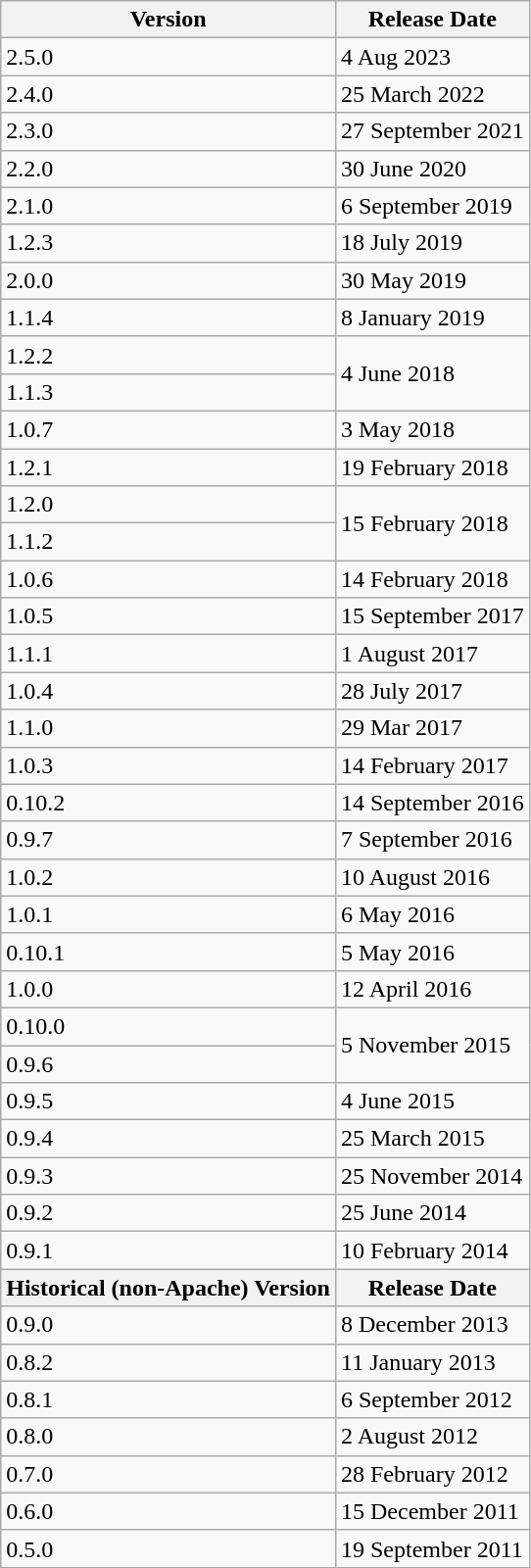<table class="wikitable" border="1">
<tr>
<th>Version</th>
<th>Release Date</th>
</tr>
<tr>
<td>2.5.0</td>
<td>4 Aug 2023</td>
</tr>
<tr>
<td>2.4.0</td>
<td>25 March 2022</td>
</tr>
<tr>
<td>2.3.0</td>
<td>27 September 2021</td>
</tr>
<tr>
<td>2.2.0</td>
<td>30 June 2020</td>
</tr>
<tr>
<td>2.1.0</td>
<td>6 September 2019</td>
</tr>
<tr>
<td>1.2.3</td>
<td>18 July 2019</td>
</tr>
<tr>
<td>2.0.0</td>
<td>30 May 2019</td>
</tr>
<tr>
<td>1.1.4</td>
<td>8 January 2019</td>
</tr>
<tr>
<td>1.2.2</td>
<td rowspan="2">4 June 2018</td>
</tr>
<tr>
<td>1.1.3</td>
</tr>
<tr>
<td>1.0.7</td>
<td>3 May 2018</td>
</tr>
<tr>
<td>1.2.1</td>
<td>19 February 2018</td>
</tr>
<tr>
<td>1.2.0</td>
<td rowspan="2">15 February 2018</td>
</tr>
<tr>
<td>1.1.2</td>
</tr>
<tr>
<td>1.0.6</td>
<td>14 February 2018</td>
</tr>
<tr>
<td>1.0.5</td>
<td>15 September 2017</td>
</tr>
<tr>
<td>1.1.1</td>
<td>1 August 2017</td>
</tr>
<tr>
<td>1.0.4</td>
<td>28 July 2017</td>
</tr>
<tr>
<td>1.1.0</td>
<td>29 Mar 2017</td>
</tr>
<tr>
<td>1.0.3</td>
<td>14 February 2017</td>
</tr>
<tr>
<td>0.10.2</td>
<td>14 September 2016</td>
</tr>
<tr>
<td>0.9.7</td>
<td>7 September 2016</td>
</tr>
<tr>
<td>1.0.2</td>
<td>10 August 2016</td>
</tr>
<tr>
<td>1.0.1</td>
<td>6 May 2016</td>
</tr>
<tr>
<td>0.10.1</td>
<td>5 May 2016</td>
</tr>
<tr>
<td>1.0.0</td>
<td>12 April 2016</td>
</tr>
<tr>
<td>0.10.0</td>
<td rowspan="2">5 November 2015</td>
</tr>
<tr>
<td>0.9.6</td>
</tr>
<tr>
<td>0.9.5</td>
<td>4 June 2015</td>
</tr>
<tr>
<td>0.9.4</td>
<td>25 March 2015</td>
</tr>
<tr>
<td>0.9.3</td>
<td>25 November 2014</td>
</tr>
<tr>
<td>0.9.2</td>
<td>25 June 2014</td>
</tr>
<tr>
<td>0.9.1</td>
<td>10 February 2014</td>
</tr>
<tr>
<th>Historical (non-Apache) Version</th>
<th>Release Date</th>
</tr>
<tr>
<td>0.9.0</td>
<td>8 December 2013</td>
</tr>
<tr>
<td>0.8.2</td>
<td>11 January 2013</td>
</tr>
<tr>
<td>0.8.1</td>
<td>6 September 2012</td>
</tr>
<tr>
<td>0.8.0</td>
<td>2 August 2012</td>
</tr>
<tr>
<td>0.7.0</td>
<td>28 February 2012</td>
</tr>
<tr>
<td>0.6.0</td>
<td>15 December 2011</td>
</tr>
<tr>
<td>0.5.0</td>
<td>19 September 2011</td>
</tr>
</table>
